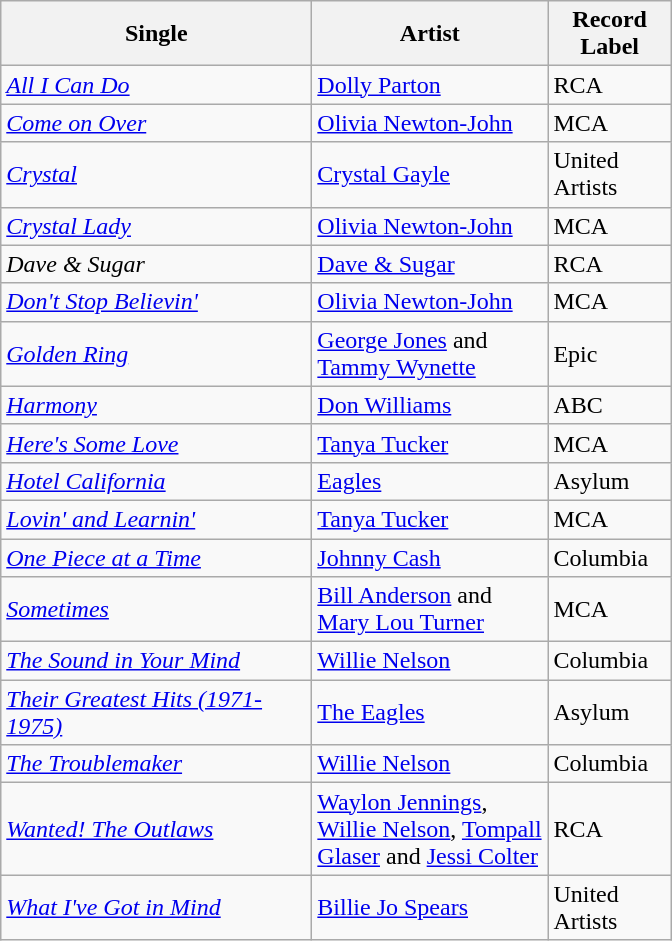<table class="wikitable sortable">
<tr>
<th width="200">Single</th>
<th width="150">Artist</th>
<th width="75">Record Label</th>
</tr>
<tr>
<td><em><a href='#'>All I Can Do</a></em></td>
<td><a href='#'>Dolly Parton</a></td>
<td>RCA</td>
</tr>
<tr>
<td><em><a href='#'>Come on Over</a></em></td>
<td><a href='#'>Olivia Newton-John</a></td>
<td>MCA</td>
</tr>
<tr>
<td><em><a href='#'>Crystal</a></em></td>
<td><a href='#'>Crystal Gayle</a></td>
<td>United Artists</td>
</tr>
<tr>
<td><em><a href='#'>Crystal Lady</a></em></td>
<td><a href='#'>Olivia Newton-John</a></td>
<td>MCA</td>
</tr>
<tr>
<td><em>Dave & Sugar</em></td>
<td><a href='#'>Dave & Sugar</a></td>
<td>RCA</td>
</tr>
<tr>
<td><em><a href='#'>Don't Stop Believin'</a></em></td>
<td><a href='#'>Olivia Newton-John</a></td>
<td>MCA</td>
</tr>
<tr>
<td><em><a href='#'>Golden Ring</a></em></td>
<td><a href='#'>George Jones</a> and <a href='#'>Tammy Wynette</a></td>
<td>Epic</td>
</tr>
<tr>
<td><em><a href='#'>Harmony</a></em></td>
<td><a href='#'>Don Williams</a></td>
<td>ABC</td>
</tr>
<tr>
<td><em><a href='#'>Here's Some Love</a></em></td>
<td><a href='#'>Tanya Tucker</a></td>
<td>MCA</td>
</tr>
<tr>
<td><em><a href='#'>Hotel California</a></em></td>
<td><a href='#'>Eagles</a></td>
<td>Asylum</td>
</tr>
<tr>
<td><em><a href='#'>Lovin' and Learnin'</a></em></td>
<td><a href='#'>Tanya Tucker</a></td>
<td>MCA</td>
</tr>
<tr>
<td><em><a href='#'>One Piece at a Time</a></em></td>
<td><a href='#'>Johnny Cash</a></td>
<td>Columbia</td>
</tr>
<tr>
<td><em><a href='#'>Sometimes</a></em></td>
<td><a href='#'>Bill Anderson</a> and <a href='#'>Mary Lou Turner</a></td>
<td>MCA</td>
</tr>
<tr>
<td><em><a href='#'>The Sound in Your Mind</a></em></td>
<td><a href='#'>Willie Nelson</a></td>
<td>Columbia</td>
</tr>
<tr>
<td><em><a href='#'>Their Greatest Hits (1971-1975)</a></em></td>
<td><a href='#'>The Eagles</a></td>
<td>Asylum</td>
</tr>
<tr>
<td><em><a href='#'>The Troublemaker</a></em></td>
<td><a href='#'>Willie Nelson</a></td>
<td>Columbia</td>
</tr>
<tr>
<td><em><a href='#'>Wanted! The Outlaws</a></em></td>
<td><a href='#'>Waylon Jennings</a>, <a href='#'>Willie Nelson</a>, <a href='#'>Tompall Glaser</a> and <a href='#'>Jessi Colter</a></td>
<td>RCA</td>
</tr>
<tr>
<td><em><a href='#'>What I've Got in Mind</a></em></td>
<td><a href='#'>Billie Jo Spears</a></td>
<td>United Artists</td>
</tr>
</table>
